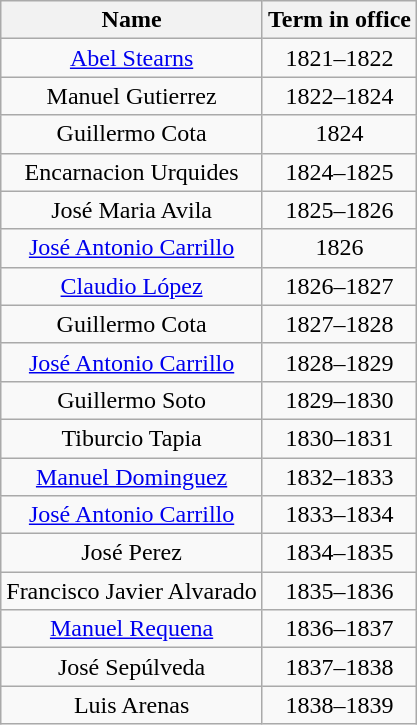<table class="wikitable" style="text-align: center;">
<tr>
<th>Name</th>
<th>Term in office</th>
</tr>
<tr>
<td><a href='#'>Abel Stearns</a></td>
<td>1821–1822</td>
</tr>
<tr>
<td>Manuel Gutierrez</td>
<td>1822–1824</td>
</tr>
<tr>
<td>Guillermo Cota</td>
<td>1824</td>
</tr>
<tr>
<td>Encarnacion Urquides</td>
<td>1824–1825</td>
</tr>
<tr>
<td>José Maria Avila</td>
<td>1825–1826</td>
</tr>
<tr>
<td><a href='#'>José Antonio Carrillo</a></td>
<td>1826</td>
</tr>
<tr>
<td><a href='#'>Claudio López</a></td>
<td>1826–1827</td>
</tr>
<tr>
<td>Guillermo Cota</td>
<td>1827–1828</td>
</tr>
<tr>
<td><a href='#'>José Antonio Carrillo</a></td>
<td>1828–1829</td>
</tr>
<tr>
<td>Guillermo Soto</td>
<td>1829–1830</td>
</tr>
<tr>
<td>Tiburcio Tapia</td>
<td>1830–1831</td>
</tr>
<tr>
<td><a href='#'>Manuel Dominguez</a></td>
<td>1832–1833</td>
</tr>
<tr>
<td><a href='#'>José Antonio Carrillo</a></td>
<td>1833–1834</td>
</tr>
<tr>
<td>José Perez</td>
<td>1834–1835</td>
</tr>
<tr>
<td>Francisco Javier Alvarado</td>
<td>1835–1836</td>
</tr>
<tr>
<td><a href='#'>Manuel Requena</a></td>
<td>1836–1837</td>
</tr>
<tr>
<td>José Sepúlveda</td>
<td>1837–1838</td>
</tr>
<tr>
<td>Luis Arenas</td>
<td>1838–1839</td>
</tr>
</table>
